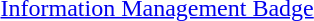<table>
<tr>
<td></td>
<td><a href='#'>Information Management Badge</a></td>
</tr>
<tr>
</tr>
</table>
